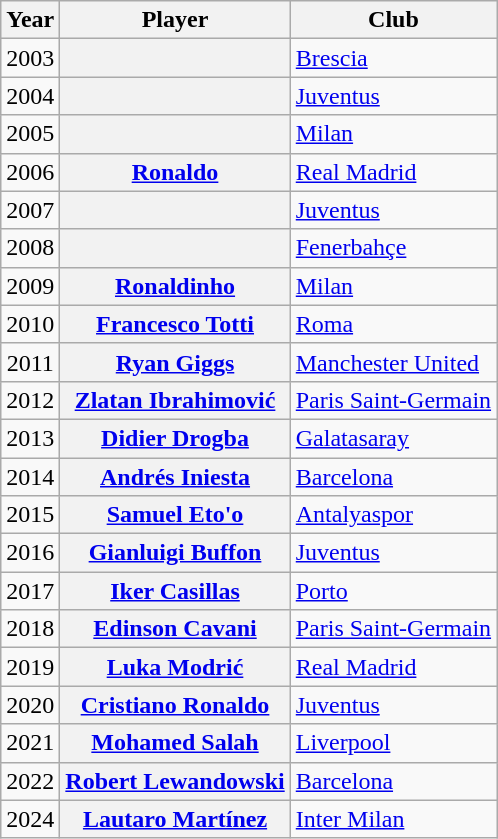<table class="sortable wikitable plainrowheaders">
<tr>
<th scope="col">Year</th>
<th scope="col">Player</th>
<th scope="col">Club</th>
</tr>
<tr>
<td align="center">2003</td>
<th scope="row"> </th>
<td> <a href='#'>Brescia</a></td>
</tr>
<tr>
<td align="center">2004</td>
<th scope="row"> </th>
<td> <a href='#'>Juventus</a></td>
</tr>
<tr>
<td align="center">2005</td>
<th scope="row"> </th>
<td> <a href='#'>Milan</a></td>
</tr>
<tr>
<td align="center">2006</td>
<th scope="row"> <a href='#'>Ronaldo</a></th>
<td> <a href='#'>Real Madrid</a></td>
</tr>
<tr>
<td align="center">2007</td>
<th scope="row"> </th>
<td> <a href='#'>Juventus</a></td>
</tr>
<tr>
<td align="center">2008</td>
<th scope="row"> </th>
<td> <a href='#'>Fenerbahçe</a></td>
</tr>
<tr>
<td align="center">2009</td>
<th scope="row"> <a href='#'>Ronaldinho</a></th>
<td> <a href='#'>Milan</a></td>
</tr>
<tr>
<td align="center">2010</td>
<th scope="row"> <a href='#'>Francesco Totti</a></th>
<td> <a href='#'>Roma</a></td>
</tr>
<tr>
<td align="center">2011</td>
<th scope="row"> <a href='#'>Ryan Giggs</a></th>
<td> <a href='#'>Manchester United</a></td>
</tr>
<tr>
<td align="center">2012</td>
<th scope="row"> <a href='#'>Zlatan Ibrahimović</a></th>
<td> <a href='#'>Paris Saint-Germain</a></td>
</tr>
<tr>
<td align="center">2013</td>
<th scope="row"> <a href='#'>Didier Drogba</a></th>
<td> <a href='#'>Galatasaray</a></td>
</tr>
<tr>
<td align="center">2014</td>
<th scope="row"> <a href='#'>Andrés Iniesta</a></th>
<td> <a href='#'>Barcelona</a></td>
</tr>
<tr>
<td align="center">2015</td>
<th scope="row"> <a href='#'>Samuel Eto'o</a></th>
<td> <a href='#'>Antalyaspor</a></td>
</tr>
<tr>
<td align="center">2016</td>
<th scope="row"> <a href='#'>Gianluigi Buffon</a></th>
<td> <a href='#'>Juventus</a></td>
</tr>
<tr>
<td align="center">2017</td>
<th scope="row"> <a href='#'>Iker Casillas</a></th>
<td> <a href='#'>Porto</a></td>
</tr>
<tr>
<td align="center">2018</td>
<th scope="row"> <a href='#'>Edinson Cavani</a></th>
<td> <a href='#'>Paris Saint-Germain</a></td>
</tr>
<tr>
<td align="center">2019</td>
<th scope="row"> <a href='#'>Luka Modrić</a></th>
<td> <a href='#'>Real Madrid</a></td>
</tr>
<tr>
<td align="center">2020</td>
<th scope="row"> <a href='#'>Cristiano Ronaldo</a></th>
<td> <a href='#'>Juventus</a></td>
</tr>
<tr>
<td align="center">2021</td>
<th scope="row"> <a href='#'>Mohamed Salah</a></th>
<td> <a href='#'>Liverpool</a></td>
</tr>
<tr>
<td align="center">2022</td>
<th scope="row"> <a href='#'>Robert Lewandowski</a></th>
<td> <a href='#'>Barcelona</a></td>
</tr>
<tr>
<td align="center">2024</td>
<th scope="row"> <a href='#'>Lautaro Martínez</a></th>
<td> <a href='#'>Inter Milan</a></td>
</tr>
</table>
